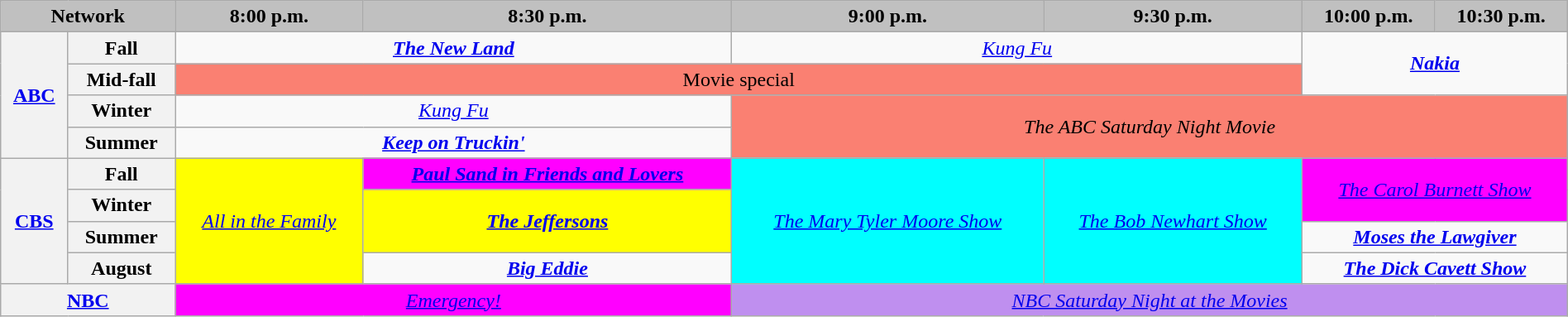<table class="wikitable plainrowheaders" style="width:100%; margin:auto; text-align:center;">
<tr>
<th colspan="2" style="background-color:#C0C0C0;text-align:center">Network</th>
<th style="background-color:#C0C0C0;text-align:center">8:00 p.m.</th>
<th style="background-color:#C0C0C0;text-align:center">8:30 p.m.</th>
<th style="background-color:#C0C0C0;text-align:center">9:00 p.m.</th>
<th style="background-color:#C0C0C0;text-align:center">9:30 p.m.</th>
<th style="background-color:#C0C0C0;text-align:center">10:00 p.m.</th>
<th style="background-color:#C0C0C0;text-align:center">10:30 p.m.</th>
</tr>
<tr>
<th rowspan="4"><a href='#'>ABC</a></th>
<th>Fall</th>
<td colspan="2"><strong><em><a href='#'>The New Land</a></em></strong></td>
<td colspan="2"><em><a href='#'>Kung Fu</a></em></td>
<td colspan="2" rowspan="2"><strong><em><a href='#'>Nakia</a></em></strong></td>
</tr>
<tr>
<th>Mid-fall</th>
<td colspan="4" style="background:#FA8072;">Movie special</td>
</tr>
<tr>
<th>Winter</th>
<td colspan="2"><em><a href='#'>Kung Fu</a></em></td>
<td colspan="4" rowspan="2" style="background:#FA8072;"><em>The ABC Saturday Night Movie</em></td>
</tr>
<tr>
<th>Summer</th>
<td colspan="2"><strong><em><a href='#'>Keep on Truckin'</a></em></strong></td>
</tr>
<tr>
<th rowspan="4"><a href='#'>CBS</a></th>
<th>Fall</th>
<td style="background:#FFFF00;" rowspan="4"><em><a href='#'>All in the Family</a></em> </td>
<td style="background:#FF00FF;"><strong><em><a href='#'>Paul Sand in Friends and Lovers</a></em></strong> </td>
<td style="background:#00FFFF;" rowspan="4"><em><a href='#'>The Mary Tyler Moore Show</a></em> </td>
<td style="background:#00FFFF;" rowspan="4"><em><a href='#'>The Bob Newhart Show</a></em> </td>
<td style="background:#FF00FF;" colspan="2" rowspan="2"><em><a href='#'>The Carol Burnett Show</a></em> </td>
</tr>
<tr>
<th>Winter</th>
<td rowspan="2" style="background:#FFFF00;"><strong><em><a href='#'>The Jeffersons</a></em></strong> </td>
</tr>
<tr>
<th>Summer</th>
<td colspan="2"><strong><em><a href='#'>Moses the Lawgiver</a></em></strong></td>
</tr>
<tr>
<th>August</th>
<td><strong><em><a href='#'>Big Eddie</a></em></strong></td>
<td colspan="2"><strong><em><a href='#'>The Dick Cavett Show</a></em></strong></td>
</tr>
<tr>
<th colspan="2"><a href='#'>NBC</a></th>
<td style="background:#FF00FF;" colspan="2"><em><a href='#'>Emergency!</a></em> </td>
<td colspan="4" style="background:#bf8fef;"><em><a href='#'>NBC Saturday Night at the Movies</a></em></td>
</tr>
</table>
